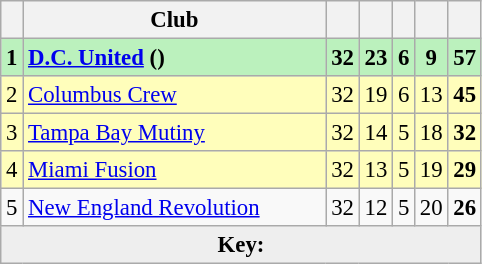<table class="wikitable" style="text-align:center; margin:0; font-size: 95%; display:inline-table;">
<tr>
<th scope=col></th>
<th scope=col width=195>Club</th>
<th scope=col></th>
<th scope=col></th>
<th scope=col></th>
<th scope=col></th>
<th scope=col></th>
</tr>
<tr style="background:#BBF1BD; font-weight:bold;">
<td>1</td>
<td align=left><a href='#'>D.C. United</a> ()</td>
<td>32</td>
<td>23</td>
<td>6</td>
<td>9</td>
<td>57</td>
</tr>
<tr style="background:#FFFEBB;">
<td>2</td>
<td align=left><a href='#'>Columbus Crew</a></td>
<td>32</td>
<td>19</td>
<td>6</td>
<td>13</td>
<td><strong>45</strong></td>
</tr>
<tr style="background:#FFFEBB;">
<td>3</td>
<td align=left><a href='#'>Tampa Bay Mutiny</a></td>
<td>32</td>
<td>14</td>
<td>5</td>
<td>18</td>
<td><strong>32</strong></td>
</tr>
<tr style="background:#FFFEBB;">
<td>4</td>
<td align=left><a href='#'>Miami Fusion</a></td>
<td>32</td>
<td>13</td>
<td>5</td>
<td>19</td>
<td><strong>29</strong></td>
</tr>
<tr>
<td>5</td>
<td align=left><a href='#'>New England Revolution</a></td>
<td>32</td>
<td>12</td>
<td>5</td>
<td>20</td>
<td><strong>26</strong></td>
</tr>
<tr style="background:#eee;">
<td colspan=7 align=center><strong>Key:</strong>   </td>
</tr>
</table>
